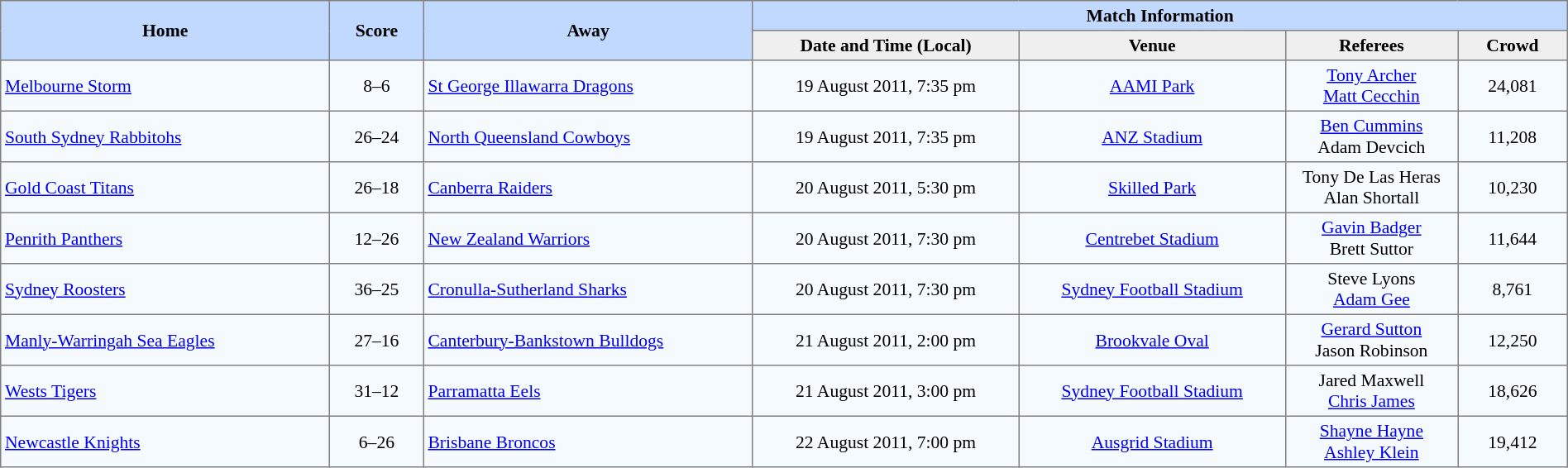<table border="1" cellpadding="3" cellspacing="0" style="border-collapse:collapse; font-size:90%; width:100%;">
<tr style="background:#c1d8ff;">
<th rowspan="2" style="width:21%;">Home</th>
<th rowspan="2" style="width:6%;">Score</th>
<th rowspan="2" style="width:21%;">Away</th>
<th colspan=6>Match Information</th>
</tr>
<tr style="background:#efefef;">
<th width=17%>Date and Time (Local)</th>
<th width=17%>Venue</th>
<th width=11%>Referees</th>
<th width=7%>Crowd</th>
</tr>
<tr style="text-align:center; background:#f5faff;">
<td align=left> <a href='#'>Melbourne Storm</a></td>
<td>8–6</td>
<td align=left> <a href='#'>St George Illawarra Dragons</a></td>
<td>19 August 2011, 7:35 pm</td>
<td><a href='#'>AAMI Park</a></td>
<td><a href='#'>Tony Archer</a><br><a href='#'>Matt Cecchin</a></td>
<td>24,081</td>
</tr>
<tr style="text-align:center; background:#f5faff;">
<td align=left> <a href='#'>South Sydney Rabbitohs</a></td>
<td>26–24</td>
<td align=left> <a href='#'>North Queensland Cowboys</a></td>
<td>19 August 2011, 7:35 pm</td>
<td><a href='#'>ANZ Stadium</a></td>
<td><a href='#'>Ben Cummins</a><br>Adam Devcich</td>
<td>11,208</td>
</tr>
<tr style="text-align:center; background:#f5faff;">
<td align=left> <a href='#'>Gold Coast Titans</a></td>
<td>26–18</td>
<td align=left> <a href='#'>Canberra Raiders</a></td>
<td>20 August 2011, 5:30 pm</td>
<td><a href='#'>Skilled Park</a></td>
<td>Tony De Las Heras<br>Alan Shortall</td>
<td>10,230</td>
</tr>
<tr style="text-align:center; background:#f5faff;">
<td align=left> <a href='#'>Penrith Panthers</a></td>
<td>12–26</td>
<td align=left> <a href='#'>New Zealand Warriors</a></td>
<td>20 August 2011, 7:30 pm</td>
<td><a href='#'>Centrebet Stadium</a></td>
<td><a href='#'>Gavin Badger</a><br>Brett Suttor</td>
<td>11,644</td>
</tr>
<tr style="text-align:center; background:#f5faff;">
<td align=left> <a href='#'>Sydney Roosters</a></td>
<td>36–25</td>
<td align=left> <a href='#'>Cronulla-Sutherland Sharks</a></td>
<td>20 August 2011, 7:30 pm</td>
<td><a href='#'>Sydney Football Stadium</a></td>
<td>Steve Lyons<br><a href='#'>Adam Gee</a></td>
<td>8,761</td>
</tr>
<tr style="text-align:center; background:#f5faff;">
<td align=left> <a href='#'>Manly-Warringah Sea Eagles</a></td>
<td>27–16</td>
<td align=left> <a href='#'>Canterbury-Bankstown Bulldogs</a></td>
<td>21 August 2011, 2:00 pm</td>
<td><a href='#'>Brookvale Oval</a></td>
<td><a href='#'>Gerard Sutton</a><br>Jason Robinson</td>
<td>12,250</td>
</tr>
<tr style="text-align:center; background:#f5faff;">
<td align=left> <a href='#'>Wests Tigers</a></td>
<td>31–12</td>
<td align=left> <a href='#'>Parramatta Eels</a></td>
<td>21 August 2011, 3:00 pm</td>
<td><a href='#'>Sydney Football Stadium</a></td>
<td>Jared Maxwell<br><a href='#'>Chris James</a></td>
<td>18,626</td>
</tr>
<tr style="text-align:center; background:#f5faff;">
<td align=left> <a href='#'>Newcastle Knights</a></td>
<td>6–26</td>
<td align=left> <a href='#'>Brisbane Broncos</a></td>
<td>22 August 2011, 7:00 pm</td>
<td><a href='#'>Ausgrid Stadium</a></td>
<td><a href='#'>Shayne Hayne</a><br><a href='#'>Ashley Klein</a></td>
<td>19,412</td>
</tr>
</table>
